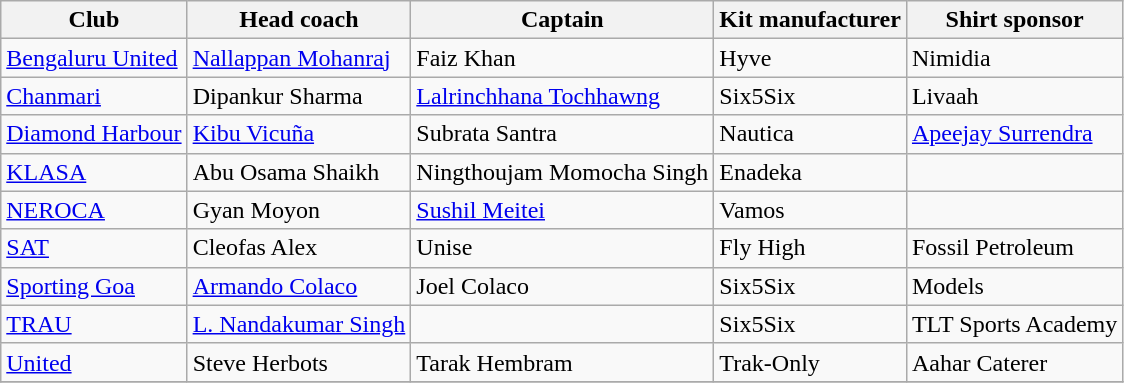<table class="wikitable sortable">
<tr>
<th scope="col">Club</th>
<th scope="col">Head coach</th>
<th scope="col">Captain</th>
<th scope="col" class="unsortable">Kit manufacturer</th>
<th scope="col" class="unsortable">Shirt sponsor</th>
</tr>
<tr>
<td><a href='#'>Bengaluru United</a></td>
<td> <a href='#'>Nallappan Mohanraj</a></td>
<td> Faiz Khan</td>
<td>Hyve</td>
<td>Nimidia</td>
</tr>
<tr>
<td><a href='#'>Chanmari</a></td>
<td> Dipankur Sharma</td>
<td> <a href='#'>Lalrinchhana Tochhawng</a></td>
<td>Six5Six</td>
<td>Livaah</td>
</tr>
<tr>
<td><a href='#'>Diamond Harbour</a></td>
<td> <a href='#'>Kibu Vicuña</a></td>
<td> Subrata Santra</td>
<td>Nautica</td>
<td><a href='#'>Apeejay Surrendra</a></td>
</tr>
<tr>
<td><a href='#'>KLASA</a></td>
<td> Abu Osama Shaikh</td>
<td> Ningthoujam Momocha Singh</td>
<td>Enadeka</td>
<td></td>
</tr>
<tr>
<td><a href='#'>NEROCA</a></td>
<td> Gyan Moyon</td>
<td> <a href='#'>Sushil Meitei</a></td>
<td>Vamos</td>
<td></td>
</tr>
<tr>
<td><a href='#'>SAT</a></td>
<td> Cleofas Alex</td>
<td> Unise</td>
<td>Fly High</td>
<td>Fossil Petroleum</td>
</tr>
<tr>
<td><a href='#'>Sporting Goa</a></td>
<td> <a href='#'>Armando Colaco</a></td>
<td> Joel Colaco</td>
<td>Six5Six</td>
<td>Models</td>
</tr>
<tr>
<td><a href='#'>TRAU</a></td>
<td> <a href='#'>L. Nandakumar Singh</a></td>
<td></td>
<td>Six5Six</td>
<td>TLT Sports Academy</td>
</tr>
<tr>
<td><a href='#'>United</a></td>
<td> Steve Herbots</td>
<td> Tarak Hembram</td>
<td>Trak-Only</td>
<td>Aahar Caterer</td>
</tr>
<tr>
</tr>
</table>
